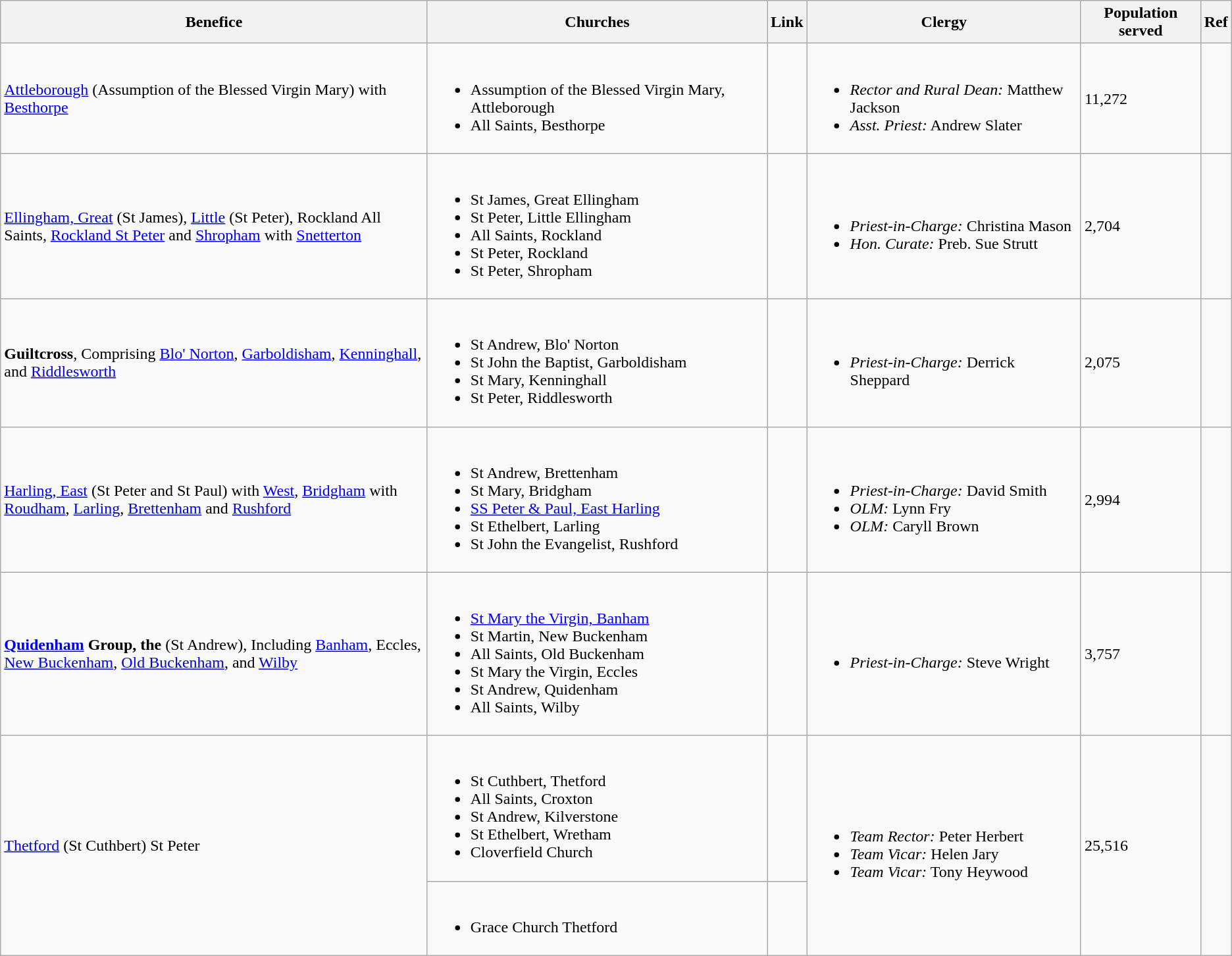<table class="wikitable">
<tr>
<th width="425">Benefice</th>
<th>Churches</th>
<th>Link</th>
<th>Clergy</th>
<th>Population served</th>
<th>Ref</th>
</tr>
<tr>
<td><a href='#'>Attleborough</a> (Assumption of the Blessed Virgin Mary) with <a href='#'>Besthorpe</a></td>
<td><br><ul><li>Assumption of the Blessed Virgin Mary, Attleborough</li><li>All Saints, Besthorpe</li></ul></td>
<td></td>
<td><br><ul><li><em>Rector and Rural Dean:</em> Matthew Jackson</li><li><em>Asst. Priest:</em> Andrew Slater</li></ul></td>
<td>11,272</td>
<td></td>
</tr>
<tr>
<td><a href='#'>Ellingham, Great</a> (St James), <a href='#'>Little</a> (St Peter), Rockland All Saints, <a href='#'>Rockland St Peter</a> and <a href='#'>Shropham</a> with <a href='#'>Snetterton</a></td>
<td><br><ul><li>St James, Great Ellingham</li><li>St Peter, Little Ellingham</li><li>All Saints, Rockland</li><li>St Peter, Rockland</li><li>St Peter, Shropham</li></ul></td>
<td></td>
<td><br><ul><li><em>Priest-in-Charge:</em> Christina Mason</li><li><em>Hon. Curate:</em> Preb. Sue Strutt</li></ul></td>
<td>2,704</td>
<td></td>
</tr>
<tr>
<td><strong>Guiltcross</strong>, Comprising <a href='#'>Blo' Norton</a>, <a href='#'>Garboldisham</a>, <a href='#'>Kenninghall</a>, and <a href='#'>Riddlesworth</a></td>
<td><br><ul><li>St Andrew, Blo' Norton</li><li>St John the Baptist, Garboldisham</li><li>St Mary, Kenninghall</li><li>St Peter, Riddlesworth</li></ul></td>
<td></td>
<td><br><ul><li><em>Priest-in-Charge:</em> Derrick Sheppard</li></ul></td>
<td>2,075</td>
<td></td>
</tr>
<tr>
<td><a href='#'>Harling, East</a> (St Peter and St Paul) with <a href='#'>West</a>, <a href='#'>Bridgham</a> with <a href='#'>Roudham</a>, <a href='#'>Larling</a>, <a href='#'>Brettenham</a> and <a href='#'>Rushford</a></td>
<td><br><ul><li>St Andrew, Brettenham</li><li>St Mary, Bridgham</li><li><a href='#'>SS Peter & Paul, East Harling</a></li><li>St Ethelbert, Larling</li><li>St John the Evangelist, Rushford</li></ul></td>
<td></td>
<td><br><ul><li><em>Priest-in-Charge:</em> David Smith</li><li><em>OLM:</em> Lynn Fry</li><li><em>OLM:</em> Caryll Brown</li></ul></td>
<td>2,994</td>
<td></td>
</tr>
<tr>
<td><strong><a href='#'>Quidenham</a> Group, the</strong> (St Andrew), Including <a href='#'>Banham</a>, Eccles, <a href='#'>New Buckenham</a>, <a href='#'>Old Buckenham</a>, and <a href='#'>Wilby</a></td>
<td><br><ul><li><a href='#'>St Mary the Virgin, Banham</a></li><li>St Martin, New Buckenham</li><li>All Saints, Old Buckenham</li><li>St Mary the Virgin, Eccles</li><li>St Andrew, Quidenham</li><li>All Saints, Wilby</li></ul></td>
<td></td>
<td><br><ul><li><em>Priest-in-Charge:</em> Steve Wright</li></ul></td>
<td>3,757</td>
<td></td>
</tr>
<tr>
<td rowspan="2"><a href='#'>Thetford</a> (St Cuthbert) St Peter</td>
<td><br><ul><li>St Cuthbert, Thetford</li><li>All Saints, Croxton</li><li>St Andrew, Kilverstone</li><li>St Ethelbert, Wretham</li><li>Cloverfield Church</li></ul></td>
<td></td>
<td rowspan="2"><br><ul><li><em>Team Rector:</em> Peter Herbert</li><li><em>Team Vicar:</em> Helen Jary</li><li><em>Team Vicar:</em> Tony Heywood</li></ul></td>
<td rowspan="2">25,516</td>
<td rowspan="2"></td>
</tr>
<tr>
<td><br><ul><li>Grace Church Thetford</li></ul></td>
<td></td>
</tr>
</table>
